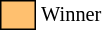<table class="toccolours" style="font-size: 85%; white-space: nowrap;">
<tr>
<td style="background:#FFC06F; border: 1px solid black;">      </td>
<td>Winner</td>
</tr>
</table>
